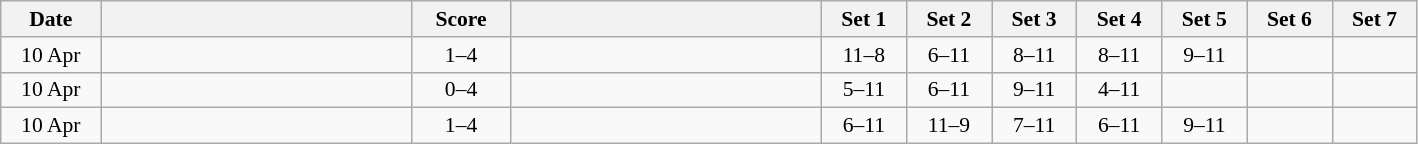<table class="wikitable" style="text-align: center; font-size:90% ">
<tr>
<th width="60">Date</th>
<th align="right" width="200"></th>
<th width="60">Score</th>
<th align="left" width="200"></th>
<th width="50">Set 1</th>
<th width="50">Set 2</th>
<th width="50">Set 3</th>
<th width="50">Set 4</th>
<th width="50">Set 5</th>
<th width="50">Set 6</th>
<th width="50">Set 7</th>
</tr>
<tr>
<td>10 Apr</td>
<td align=left></td>
<td align=center>1–4</td>
<td align=left><strong></strong></td>
<td>11–8</td>
<td>6–11</td>
<td>8–11</td>
<td>8–11</td>
<td>9–11</td>
<td></td>
<td></td>
</tr>
<tr>
<td>10 Apr</td>
<td align=left></td>
<td align=center>0–4</td>
<td align=left><strong></strong></td>
<td>5–11</td>
<td>6–11</td>
<td>9–11</td>
<td>4–11</td>
<td></td>
<td></td>
<td></td>
</tr>
<tr>
<td>10 Apr</td>
<td align=left></td>
<td align=center>1–4</td>
<td align=left><strong></strong></td>
<td>6–11</td>
<td>11–9</td>
<td>7–11</td>
<td>6–11</td>
<td>9–11</td>
<td></td>
<td></td>
</tr>
</table>
